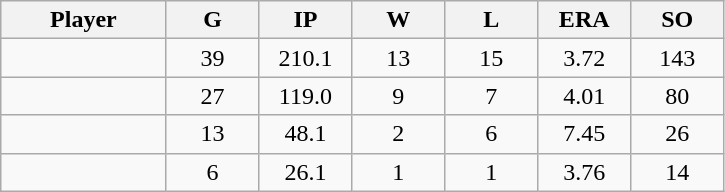<table class="wikitable sortable">
<tr>
<th bgcolor="#DDDDFF" width="16%">Player</th>
<th bgcolor="#DDDDFF" width="9%">G</th>
<th bgcolor="#DDDDFF" width="9%">IP</th>
<th bgcolor="#DDDDFF" width="9%">W</th>
<th bgcolor="#DDDDFF" width="9%">L</th>
<th bgcolor="#DDDDFF" width="9%">ERA</th>
<th bgcolor="#DDDDFF" width="9%">SO</th>
</tr>
<tr align="center">
<td></td>
<td>39</td>
<td>210.1</td>
<td>13</td>
<td>15</td>
<td>3.72</td>
<td>143</td>
</tr>
<tr align="center">
<td></td>
<td>27</td>
<td>119.0</td>
<td>9</td>
<td>7</td>
<td>4.01</td>
<td>80</td>
</tr>
<tr align="center">
<td></td>
<td>13</td>
<td>48.1</td>
<td>2</td>
<td>6</td>
<td>7.45</td>
<td>26</td>
</tr>
<tr align="center">
<td></td>
<td>6</td>
<td>26.1</td>
<td>1</td>
<td>1</td>
<td>3.76</td>
<td>14</td>
</tr>
</table>
